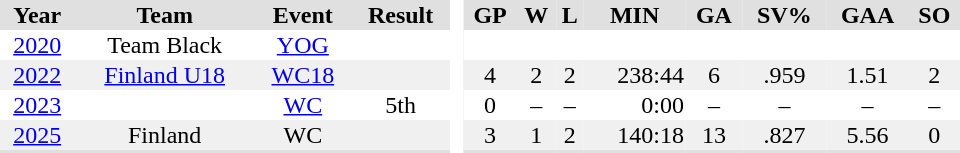<table border="0" cellpadding="1" cellspacing="0" style="text-align:center; width:40em">
<tr bgcolor="#e0e0e0">
<th>Year</th>
<th>Team</th>
<th>Event</th>
<th>Result</th>
<th rowspan="97" bgcolor="#ffffff"> </th>
<th>GP</th>
<th>W</th>
<th>L</th>
<th>MIN</th>
<th>GA</th>
<th>SV%</th>
<th>GAA</th>
<th>SO</th>
</tr>
<tr>
<td><a href='#'>2020</a></td>
<td>Team Black</td>
<td><a href='#'>YOG</a></td>
<td></td>
<td></td>
<td></td>
<td></td>
<td align="right"></td>
<td></td>
<td></td>
<td></td>
<td></td>
</tr>
<tr bgcolor="#f0f0f0">
<td><a href='#'>2022</a></td>
<td><a href='#'>Finland U18</a></td>
<td><a href='#'>WC18</a></td>
<td></td>
<td>4</td>
<td>2</td>
<td>2</td>
<td align="right">238:44</td>
<td>6</td>
<td>.959</td>
<td>1.51</td>
<td>2</td>
</tr>
<tr>
<td><a href='#'>2023</a></td>
<td></td>
<td><a href='#'>WC</a></td>
<td>5th</td>
<td>0</td>
<td>–</td>
<td>–</td>
<td align="right">0:00</td>
<td>–</td>
<td>–</td>
<td>–</td>
<td>–</td>
</tr>
<tr bgcolor="#f0f0f0">
<td><a href='#'>2025</a></td>
<td>Finland</td>
<td>WC</td>
<td></td>
<td>3</td>
<td>1</td>
<td>2</td>
<td align="right">140:18</td>
<td>13</td>
<td>.827</td>
<td>5.56</td>
<td>0</td>
</tr>
<tr bgcolor="#e0e0e0">
<th colspan="4"></th>
<th></th>
<th></th>
<th></th>
<th align=right></th>
<th></th>
<th></th>
<th></th>
<th></th>
</tr>
</table>
